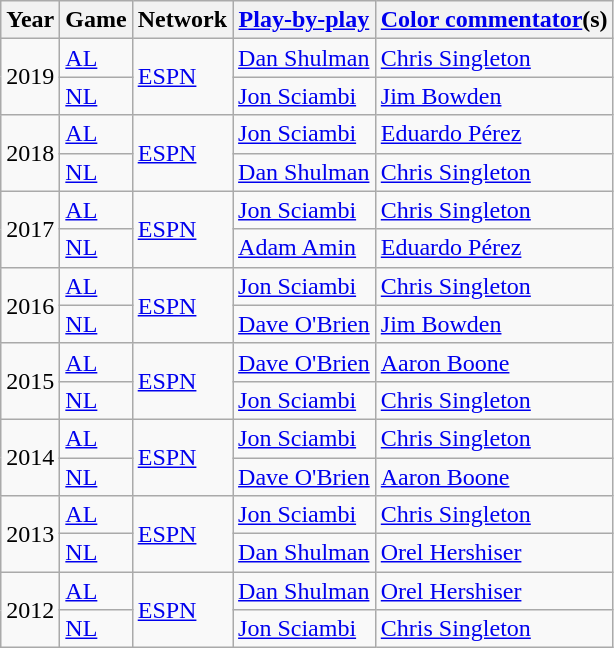<table class="wikitable">
<tr>
<th>Year</th>
<th>Game</th>
<th>Network</th>
<th><a href='#'>Play-by-play</a></th>
<th><a href='#'>Color commentator</a>(s)</th>
</tr>
<tr>
<td rowspan=2>2019</td>
<td><a href='#'>AL</a></td>
<td rowspan="2"><a href='#'>ESPN</a></td>
<td><a href='#'>Dan Shulman</a></td>
<td><a href='#'>Chris Singleton</a></td>
</tr>
<tr>
<td><a href='#'>NL</a></td>
<td><a href='#'>Jon Sciambi</a></td>
<td><a href='#'>Jim Bowden</a></td>
</tr>
<tr>
<td rowspan=2>2018</td>
<td><a href='#'>AL</a></td>
<td rowspan="2"><a href='#'>ESPN</a></td>
<td><a href='#'>Jon Sciambi</a></td>
<td><a href='#'>Eduardo Pérez</a></td>
</tr>
<tr>
<td><a href='#'>NL</a></td>
<td><a href='#'>Dan Shulman</a></td>
<td><a href='#'>Chris Singleton</a></td>
</tr>
<tr>
<td rowspan=2>2017</td>
<td><a href='#'>AL</a></td>
<td rowspan="2"><a href='#'>ESPN</a></td>
<td><a href='#'>Jon Sciambi</a></td>
<td><a href='#'>Chris Singleton</a></td>
</tr>
<tr>
<td><a href='#'>NL</a></td>
<td><a href='#'>Adam Amin</a></td>
<td><a href='#'>Eduardo Pérez</a></td>
</tr>
<tr>
<td rowspan=2>2016</td>
<td><a href='#'>AL</a></td>
<td rowspan="2"><a href='#'>ESPN</a></td>
<td><a href='#'>Jon Sciambi</a></td>
<td><a href='#'>Chris Singleton</a></td>
</tr>
<tr>
<td><a href='#'>NL</a></td>
<td><a href='#'>Dave O'Brien</a></td>
<td><a href='#'>Jim Bowden</a></td>
</tr>
<tr>
<td rowspan=2>2015</td>
<td><a href='#'>AL</a></td>
<td rowspan="2"><a href='#'>ESPN</a></td>
<td><a href='#'>Dave O'Brien</a></td>
<td><a href='#'>Aaron Boone</a></td>
</tr>
<tr>
<td><a href='#'>NL</a></td>
<td><a href='#'>Jon Sciambi</a></td>
<td><a href='#'>Chris Singleton</a></td>
</tr>
<tr>
<td rowspan=2>2014</td>
<td><a href='#'>AL</a></td>
<td rowspan="2"><a href='#'>ESPN</a></td>
<td><a href='#'>Jon Sciambi</a></td>
<td><a href='#'>Chris Singleton</a></td>
</tr>
<tr>
<td><a href='#'>NL</a></td>
<td><a href='#'>Dave O'Brien</a></td>
<td><a href='#'>Aaron Boone</a></td>
</tr>
<tr>
<td rowspan=2>2013</td>
<td><a href='#'>AL</a></td>
<td rowspan="2"><a href='#'>ESPN</a></td>
<td><a href='#'>Jon Sciambi</a></td>
<td><a href='#'>Chris Singleton</a></td>
</tr>
<tr>
<td><a href='#'>NL</a></td>
<td><a href='#'>Dan Shulman</a></td>
<td><a href='#'>Orel Hershiser</a></td>
</tr>
<tr>
<td rowspan=2>2012</td>
<td><a href='#'>AL</a></td>
<td rowspan="2"><a href='#'>ESPN</a></td>
<td><a href='#'>Dan Shulman</a></td>
<td><a href='#'>Orel Hershiser</a></td>
</tr>
<tr>
<td><a href='#'>NL</a></td>
<td><a href='#'>Jon Sciambi</a></td>
<td><a href='#'>Chris Singleton</a></td>
</tr>
</table>
